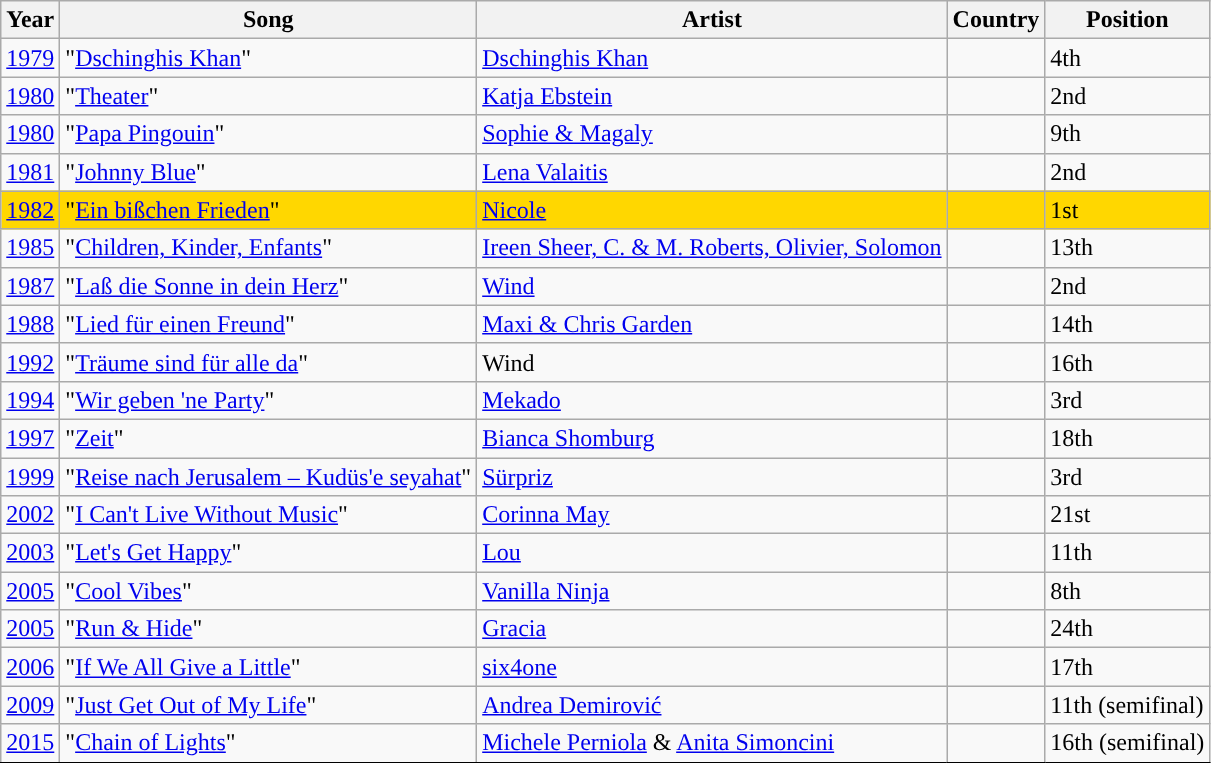<table class="wikitable" style="border:1px solid black;">
<tr>
<th>Year</th>
<th>Song</th>
<th>Artist</th>
<th>Country</th>
<th>Position</th>
</tr>
<tr>
<td><a href='#'>1979</a></td>
<td>"<a href='#'>Dschinghis Khan</a>"</td>
<td><a href='#'>Dschinghis Khan</a></td>
<td></td>
<td>4th</td>
</tr>
<tr>
<td><a href='#'>1980</a></td>
<td>"<a href='#'>Theater</a>"</td>
<td><a href='#'>Katja Ebstein</a></td>
<td></td>
<td>2nd</td>
</tr>
<tr>
<td><a href='#'>1980</a></td>
<td>"<a href='#'>Papa Pingouin</a>"</td>
<td><a href='#'>Sophie & Magaly</a></td>
<td></td>
<td>9th</td>
</tr>
<tr>
<td><a href='#'>1981</a></td>
<td>"<a href='#'>Johnny Blue</a>"</td>
<td><a href='#'>Lena Valaitis</a></td>
<td></td>
<td>2nd</td>
</tr>
<tr style="background:gold">
<td><a href='#'>1982</a></td>
<td>"<a href='#'>Ein bißchen Frieden</a>"</td>
<td><a href='#'>Nicole</a></td>
<td></td>
<td>1st</td>
</tr>
<tr>
<td><a href='#'>1985</a></td>
<td>"<a href='#'>Children, Kinder, Enfants</a>"</td>
<td><a href='#'>Ireen Sheer, C. & M. Roberts, Olivier, Solomon</a></td>
<td></td>
<td>13th</td>
</tr>
<tr>
<td><a href='#'>1987</a></td>
<td>"<a href='#'>Laß die Sonne in dein Herz</a>"</td>
<td><a href='#'>Wind</a></td>
<td></td>
<td>2nd</td>
</tr>
<tr>
<td><a href='#'>1988</a></td>
<td>"<a href='#'>Lied für einen Freund</a>"</td>
<td><a href='#'>Maxi & Chris Garden</a></td>
<td></td>
<td>14th</td>
</tr>
<tr>
<td><a href='#'>1992</a></td>
<td>"<a href='#'>Träume sind für alle da</a>"</td>
<td>Wind</td>
<td></td>
<td>16th</td>
</tr>
<tr>
<td><a href='#'>1994</a></td>
<td>"<a href='#'>Wir geben 'ne Party</a>"</td>
<td><a href='#'>Mekado</a></td>
<td></td>
<td>3rd</td>
</tr>
<tr>
<td><a href='#'>1997</a></td>
<td>"<a href='#'>Zeit</a>"</td>
<td><a href='#'>Bianca Shomburg</a></td>
<td></td>
<td>18th</td>
</tr>
<tr>
<td><a href='#'>1999</a></td>
<td>"<a href='#'>Reise nach Jerusalem – Kudüs'e seyahat</a>"</td>
<td><a href='#'>Sürpriz</a></td>
<td></td>
<td>3rd</td>
</tr>
<tr>
<td><a href='#'>2002</a></td>
<td>"<a href='#'>I Can't Live Without Music</a>"</td>
<td><a href='#'>Corinna May</a></td>
<td></td>
<td>21st</td>
</tr>
<tr>
<td><a href='#'>2003</a></td>
<td>"<a href='#'>Let's Get Happy</a>"</td>
<td><a href='#'>Lou</a></td>
<td></td>
<td>11th</td>
</tr>
<tr>
<td><a href='#'>2005</a></td>
<td>"<a href='#'>Cool Vibes</a>"</td>
<td><a href='#'>Vanilla Ninja</a></td>
<td></td>
<td>8th</td>
</tr>
<tr>
<td><a href='#'>2005</a></td>
<td>"<a href='#'>Run & Hide</a>"</td>
<td><a href='#'>Gracia</a></td>
<td></td>
<td>24th</td>
</tr>
<tr>
<td><a href='#'>2006</a></td>
<td>"<a href='#'>If We All Give a Little</a>"</td>
<td><a href='#'>six4one</a></td>
<td></td>
<td>17th</td>
</tr>
<tr>
<td><a href='#'>2009</a></td>
<td>"<a href='#'>Just Get Out of My Life</a>"</td>
<td><a href='#'>Andrea Demirović</a></td>
<td></td>
<td>11th (semifinal)</td>
</tr>
<tr>
<td><a href='#'>2015</a></td>
<td>"<a href='#'>Chain of Lights</a>"</td>
<td><a href='#'>Michele Perniola</a> & <a href='#'>Anita Simoncini</a></td>
<td></td>
<td>16th (semifinal)</td>
</tr>
<tr>
</tr>
</table>
